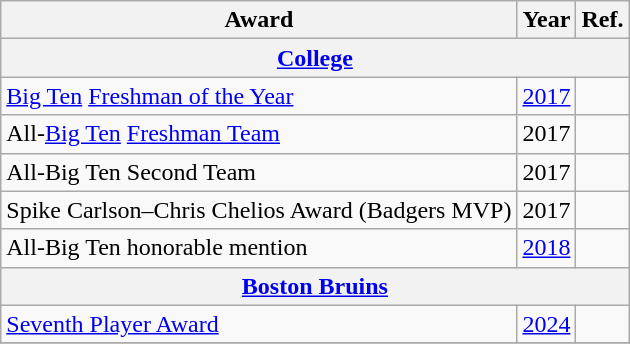<table class="wikitable">
<tr>
<th>Award</th>
<th>Year</th>
<th>Ref.</th>
</tr>
<tr>
<th colspan="3"><a href='#'>College</a></th>
</tr>
<tr>
<td><a href='#'>Big Ten</a> <a href='#'>Freshman of the Year</a></td>
<td><a href='#'>2017</a></td>
<td></td>
</tr>
<tr>
<td>All-<a href='#'>Big Ten</a> <a href='#'>Freshman Team</a></td>
<td>2017</td>
<td></td>
</tr>
<tr>
<td>All-Big Ten Second Team</td>
<td>2017</td>
<td></td>
</tr>
<tr>
<td>Spike Carlson–Chris Chelios Award (Badgers MVP)</td>
<td>2017</td>
<td></td>
</tr>
<tr>
<td>All-Big Ten honorable mention</td>
<td><a href='#'>2018</a></td>
<td></td>
</tr>
<tr>
<th colspan="3"><a href='#'>Boston Bruins</a></th>
</tr>
<tr>
<td><a href='#'>Seventh Player Award</a></td>
<td><a href='#'>2024</a></td>
<td></td>
</tr>
<tr>
</tr>
</table>
